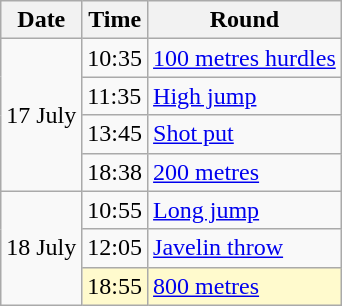<table class="wikitable">
<tr>
<th>Date</th>
<th>Time</th>
<th>Round</th>
</tr>
<tr>
<td rowspan=4>17 July</td>
<td>10:35</td>
<td><a href='#'>100 metres hurdles</a></td>
</tr>
<tr>
<td>11:35</td>
<td><a href='#'>High jump</a></td>
</tr>
<tr>
<td>13:45</td>
<td><a href='#'>Shot put</a></td>
</tr>
<tr>
<td>18:38</td>
<td><a href='#'>200 metres</a></td>
</tr>
<tr>
<td rowspan=3>18 July</td>
<td>10:55</td>
<td><a href='#'>Long jump</a></td>
</tr>
<tr>
<td>12:05</td>
<td><a href='#'>Javelin throw</a></td>
</tr>
<tr style=background:lemonchiffon>
<td>18:55</td>
<td><a href='#'>800 metres</a></td>
</tr>
</table>
